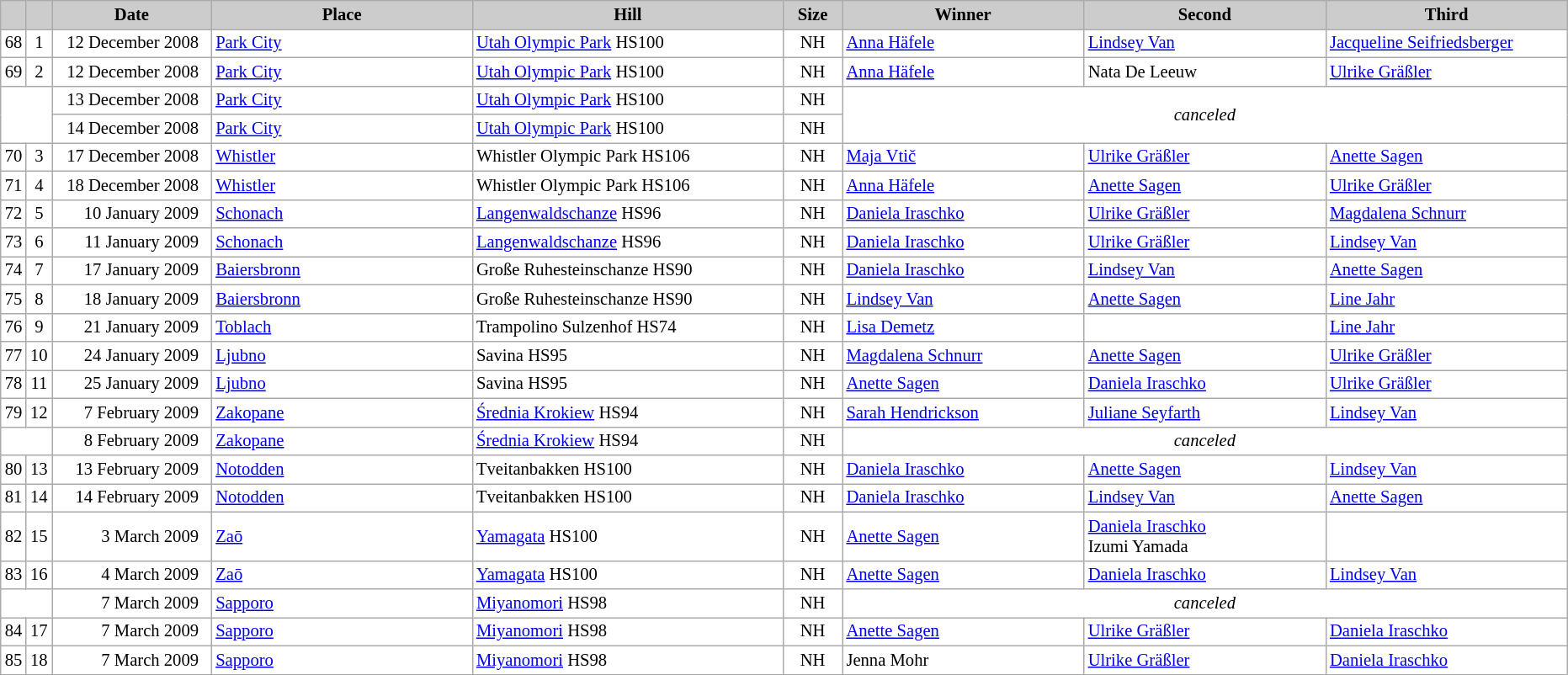<table class="wikitable plainrowheaders" style="background:#fff; font-size:86%; line-height:16px; border:grey solid 1px; border-collapse:collapse;">
<tr style="background:#ccc; text-align:center;">
<th scope="col" style="background:#ccc; width=20 px;"></th>
<th scope="col" style="background:#ccc; width=30 px;"></th>
<th scope="col" style="background:#ccc; width:120px;">Date</th>
<th scope="col" style="background:#ccc; width:200px;">Place</th>
<th scope="col" style="background:#ccc; width:240px;">Hill</th>
<th scope="col" style="background:#ccc; width:40px;">Size</th>
<th scope="col" style="background:#ccc; width:185px;">Winner</th>
<th scope="col" style="background:#ccc; width:185px;">Second</th>
<th scope="col" style="background:#ccc; width:185px;">Third</th>
</tr>
<tr>
<td align=center>68</td>
<td align=center>1</td>
<td align=right>12 December 2008  </td>
<td> <a href='#'>Park City</a></td>
<td><a href='#'>Utah Olympic Park</a> HS100</td>
<td align=center>NH</td>
<td> <a href='#'>Anna Häfele</a></td>
<td> <a href='#'>Lindsey Van</a></td>
<td> <a href='#'>Jacqueline Seifriedsberger</a></td>
</tr>
<tr>
<td align=center>69</td>
<td align=center>2</td>
<td align=right>12 December 2008  </td>
<td> <a href='#'>Park City</a></td>
<td><a href='#'>Utah Olympic Park</a> HS100</td>
<td align=center>NH</td>
<td> <a href='#'>Anna Häfele</a></td>
<td> Nata De Leeuw</td>
<td> <a href='#'>Ulrike Gräßler</a></td>
</tr>
<tr>
<td colspan=2 rowspan=2></td>
<td align=right>13 December 2008  </td>
<td> <a href='#'>Park City</a></td>
<td><a href='#'>Utah Olympic Park</a> HS100</td>
<td align=center>NH</td>
<td align=center colspan=3 rowspan=2><em>canceled</em></td>
</tr>
<tr>
<td align=right>14 December 2008  </td>
<td> <a href='#'>Park City</a></td>
<td><a href='#'>Utah Olympic Park</a> HS100</td>
<td align=center>NH</td>
</tr>
<tr>
<td align=center>70</td>
<td align=center>3</td>
<td align=right>17 December 2008  </td>
<td> <a href='#'>Whistler</a></td>
<td>Whistler Olympic Park HS106</td>
<td align=center>NH</td>
<td> <a href='#'>Maja Vtič</a></td>
<td> <a href='#'>Ulrike Gräßler</a></td>
<td> <a href='#'>Anette Sagen</a></td>
</tr>
<tr>
<td align=center>71</td>
<td align=center>4</td>
<td align=right>18 December 2008  </td>
<td> <a href='#'>Whistler</a></td>
<td>Whistler Olympic Park HS106</td>
<td align=center>NH</td>
<td> <a href='#'>Anna Häfele</a></td>
<td> <a href='#'>Anette Sagen</a></td>
<td> <a href='#'>Ulrike Gräßler</a></td>
</tr>
<tr>
<td align=center>72</td>
<td align=center>5</td>
<td align=right>10 January 2009  </td>
<td> <a href='#'>Schonach</a></td>
<td><a href='#'>Langenwaldschanze</a> HS96</td>
<td align=center>NH</td>
<td> <a href='#'>Daniela Iraschko</a></td>
<td> <a href='#'>Ulrike Gräßler</a></td>
<td> <a href='#'>Magdalena Schnurr</a></td>
</tr>
<tr>
<td align=center>73</td>
<td align=center>6</td>
<td align=right>11 January 2009  </td>
<td> <a href='#'>Schonach</a></td>
<td><a href='#'>Langenwaldschanze</a> HS96</td>
<td align=center>NH</td>
<td> <a href='#'>Daniela Iraschko</a></td>
<td> <a href='#'>Ulrike Gräßler</a></td>
<td> <a href='#'>Lindsey Van</a></td>
</tr>
<tr>
<td align=center>74</td>
<td align=center>7</td>
<td align=right>17 January 2009  </td>
<td> <a href='#'>Baiersbronn</a></td>
<td>Große Ruhesteinschanze HS90</td>
<td align=center>NH</td>
<td> <a href='#'>Daniela Iraschko</a></td>
<td> <a href='#'>Lindsey Van</a></td>
<td> <a href='#'>Anette Sagen</a></td>
</tr>
<tr>
<td align=center>75</td>
<td align=center>8</td>
<td align=right>18 January 2009  </td>
<td> <a href='#'>Baiersbronn</a></td>
<td>Große Ruhesteinschanze HS90</td>
<td align=center>NH</td>
<td> <a href='#'>Lindsey Van</a></td>
<td> <a href='#'>Anette Sagen</a></td>
<td> <a href='#'>Line Jahr</a></td>
</tr>
<tr>
<td align=center>76</td>
<td align=center>9</td>
<td align=right>21 January 2009  </td>
<td> <a href='#'>Toblach</a></td>
<td>Trampolino Sulzenhof HS74</td>
<td align=center>NH</td>
<td> <a href='#'>Lisa Demetz</a></td>
<td></td>
<td> <a href='#'>Line Jahr</a></td>
</tr>
<tr>
<td align=center>77</td>
<td align=center>10</td>
<td align=right>24 January 2009  </td>
<td> <a href='#'>Ljubno</a></td>
<td>Savina HS95</td>
<td align=center>NH</td>
<td> <a href='#'>Magdalena Schnurr</a></td>
<td> <a href='#'>Anette Sagen</a></td>
<td> <a href='#'>Ulrike Gräßler</a></td>
</tr>
<tr>
<td align=center>78</td>
<td align=center>11</td>
<td align=right>25 January 2009  </td>
<td> <a href='#'>Ljubno</a></td>
<td>Savina HS95</td>
<td align=center>NH</td>
<td> <a href='#'>Anette Sagen</a></td>
<td> <a href='#'>Daniela Iraschko</a></td>
<td> <a href='#'>Ulrike Gräßler</a></td>
</tr>
<tr>
<td align=center>79</td>
<td align=center>12</td>
<td align=right>7 February 2009  </td>
<td> <a href='#'>Zakopane</a></td>
<td><a href='#'>Średnia Krokiew</a> HS94</td>
<td align=center>NH</td>
<td> <a href='#'>Sarah Hendrickson</a></td>
<td> <a href='#'>Juliane Seyfarth</a></td>
<td> <a href='#'>Lindsey Van</a></td>
</tr>
<tr>
<td colspan=2></td>
<td align=right>8 February 2009  </td>
<td> <a href='#'>Zakopane</a></td>
<td><a href='#'>Średnia Krokiew</a> HS94</td>
<td align=center>NH</td>
<td align=center colspan=3><em>canceled</em></td>
</tr>
<tr>
<td align=center>80</td>
<td align=center>13</td>
<td align=right>13 February 2009  </td>
<td> <a href='#'>Notodden</a></td>
<td>Tveitanbakken HS100</td>
<td align=center>NH</td>
<td> <a href='#'>Daniela Iraschko</a></td>
<td> <a href='#'>Anette Sagen</a></td>
<td> <a href='#'>Lindsey Van</a></td>
</tr>
<tr>
<td align=center>81</td>
<td align=center>14</td>
<td align=right>14 February 2009  </td>
<td> <a href='#'>Notodden</a></td>
<td>Tveitanbakken HS100</td>
<td align=center>NH</td>
<td> <a href='#'>Daniela Iraschko</a></td>
<td> <a href='#'>Lindsey Van</a></td>
<td> <a href='#'>Anette Sagen</a></td>
</tr>
<tr>
<td align=center>82</td>
<td align=center>15</td>
<td align=right>3 March 2009  </td>
<td> <a href='#'>Zaō</a></td>
<td><a href='#'>Yamagata</a> HS100</td>
<td align=center>NH</td>
<td> <a href='#'>Anette Sagen</a></td>
<td> <a href='#'>Daniela Iraschko</a><br> Izumi Yamada</td>
<td></td>
</tr>
<tr>
<td align=center>83</td>
<td align=center>16</td>
<td align=right>4 March 2009  </td>
<td> <a href='#'>Zaō</a></td>
<td><a href='#'>Yamagata</a> HS100</td>
<td align=center>NH</td>
<td> <a href='#'>Anette Sagen</a></td>
<td> <a href='#'>Daniela Iraschko</a></td>
<td> <a href='#'>Lindsey Van</a></td>
</tr>
<tr>
<td colspan=2></td>
<td align=right>7 March 2009  </td>
<td> <a href='#'>Sapporo</a></td>
<td><a href='#'>Miyanomori</a> HS98</td>
<td align=center>NH</td>
<td align=center colspan=3><em>canceled</em></td>
</tr>
<tr>
<td align=center>84</td>
<td align=center>17</td>
<td align=right>7 March 2009  </td>
<td> <a href='#'>Sapporo</a></td>
<td><a href='#'>Miyanomori</a> HS98</td>
<td align=center>NH</td>
<td> <a href='#'>Anette Sagen</a></td>
<td> <a href='#'>Ulrike Gräßler</a></td>
<td> <a href='#'>Daniela Iraschko</a></td>
</tr>
<tr>
<td align=center>85</td>
<td align=center>18</td>
<td align=right>7 March 2009  </td>
<td> <a href='#'>Sapporo</a></td>
<td><a href='#'>Miyanomori</a> HS98</td>
<td align=center>NH</td>
<td> Jenna Mohr</td>
<td> <a href='#'>Ulrike Gräßler</a></td>
<td> <a href='#'>Daniela Iraschko</a></td>
</tr>
</table>
